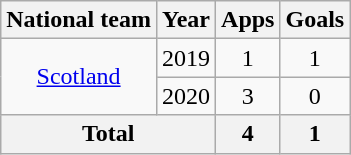<table class="wikitable" style="text-align:center">
<tr>
<th>National team</th>
<th>Year</th>
<th>Apps</th>
<th>Goals</th>
</tr>
<tr>
<td rowspan="2"><a href='#'>Scotland</a></td>
<td>2019</td>
<td>1</td>
<td>1</td>
</tr>
<tr>
<td>2020</td>
<td>3</td>
<td>0</td>
</tr>
<tr>
<th colspan=2>Total</th>
<th>4</th>
<th>1</th>
</tr>
</table>
